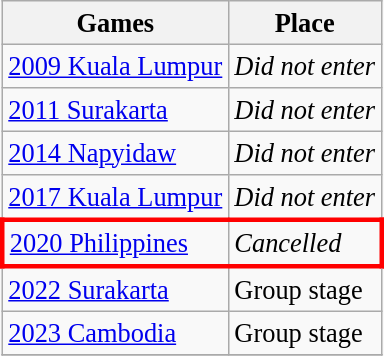<table class="wikitable sortable" style="font-size:110%">
<tr>
<th>Games</th>
<th>Place</th>
</tr>
<tr>
<td> <a href='#'>2009 Kuala Lumpur</a></td>
<td><em>Did not enter</em></td>
</tr>
<tr>
<td> <a href='#'>2011 Surakarta</a></td>
<td><em>Did not enter</em></td>
</tr>
<tr>
<td> <a href='#'>2014 Napyidaw</a></td>
<td><em>Did not enter</em></td>
</tr>
<tr>
<td> <a href='#'>2017 Kuala Lumpur</a></td>
<td><em>Did not enter</em></td>
</tr>
<tr style="border: 3px solid red">
<td> <a href='#'>2020 Philippines</a></td>
<td><em>Cancelled</em></td>
</tr>
<tr>
<td> <a href='#'>2022 Surakarta</a></td>
<td>Group stage</td>
</tr>
<tr>
<td> <a href='#'>2023 Cambodia</a></td>
<td>Group stage</td>
</tr>
<tr>
</tr>
</table>
